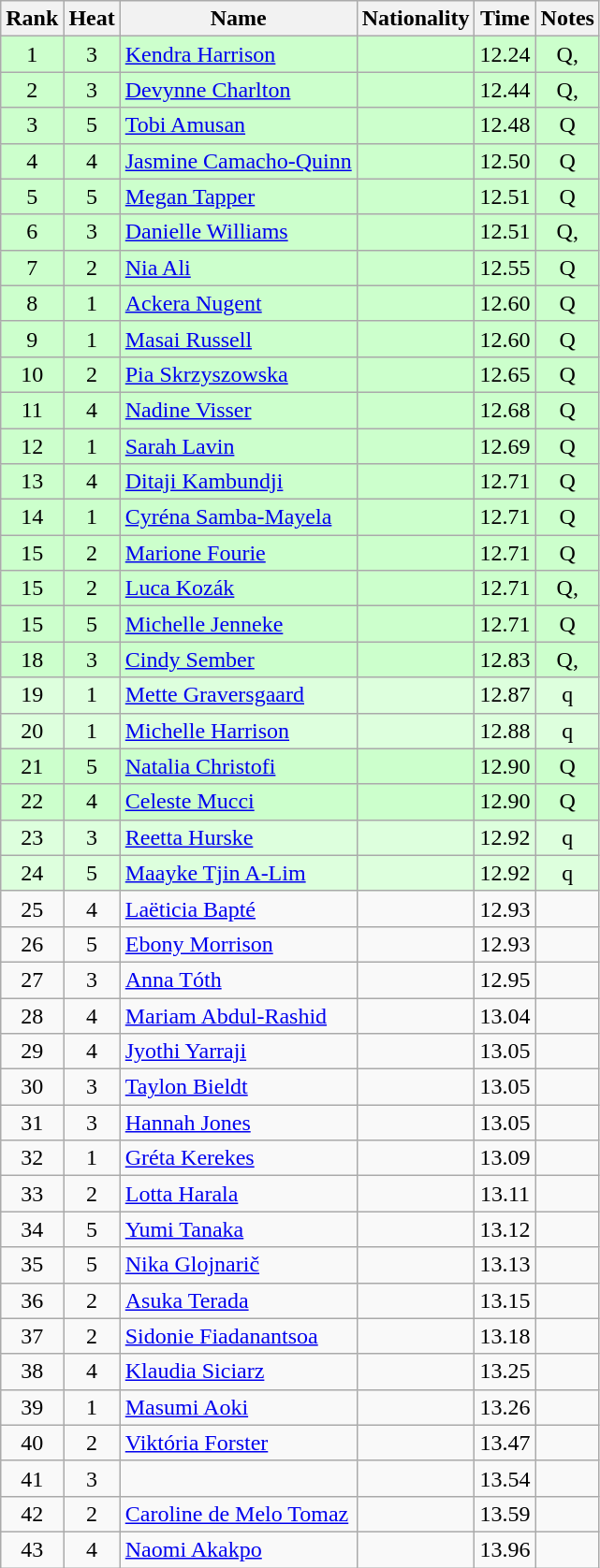<table class="wikitable sortable" style="text-align:center">
<tr>
<th>Rank</th>
<th>Heat</th>
<th>Name</th>
<th>Nationality</th>
<th>Time</th>
<th>Notes</th>
</tr>
<tr bgcolor=ccffcc>
<td>1</td>
<td>3</td>
<td align=left><a href='#'>Kendra Harrison</a></td>
<td align=left></td>
<td>12.24</td>
<td>Q, </td>
</tr>
<tr bgcolor=ccffcc>
<td>2</td>
<td>3</td>
<td align=left><a href='#'>Devynne Charlton</a></td>
<td align=left></td>
<td>12.44</td>
<td>Q, </td>
</tr>
<tr bgcolor=ccffcc>
<td>3</td>
<td>5</td>
<td align=left><a href='#'>Tobi Amusan</a></td>
<td align=left></td>
<td>12.48</td>
<td>Q</td>
</tr>
<tr bgcolor=ccffcc>
<td>4</td>
<td>4</td>
<td align=left><a href='#'>Jasmine Camacho-Quinn</a></td>
<td align=left></td>
<td>12.50</td>
<td>Q</td>
</tr>
<tr bgcolor=ccffcc>
<td>5</td>
<td>5</td>
<td align=left><a href='#'>Megan Tapper</a></td>
<td align=left></td>
<td>12.51</td>
<td>Q</td>
</tr>
<tr bgcolor=ccffcc>
<td>6</td>
<td>3</td>
<td align=left><a href='#'>Danielle Williams</a></td>
<td align=left></td>
<td>12.51</td>
<td>Q, </td>
</tr>
<tr bgcolor=ccffcc>
<td>7</td>
<td>2</td>
<td align=left><a href='#'>Nia Ali</a></td>
<td align=left></td>
<td>12.55</td>
<td>Q</td>
</tr>
<tr bgcolor=ccffcc>
<td>8</td>
<td>1</td>
<td align=left><a href='#'>Ackera Nugent</a></td>
<td align=left></td>
<td>12.60</td>
<td>Q</td>
</tr>
<tr bgcolor=ccffcc>
<td>9</td>
<td>1</td>
<td align=left><a href='#'>Masai Russell</a></td>
<td align=left></td>
<td>12.60</td>
<td>Q</td>
</tr>
<tr bgcolor=ccffcc>
<td>10</td>
<td>2</td>
<td align=left><a href='#'>Pia Skrzyszowska</a></td>
<td align=left></td>
<td>12.65</td>
<td>Q</td>
</tr>
<tr bgcolor=ccffcc>
<td>11</td>
<td>4</td>
<td align=left><a href='#'>Nadine Visser</a></td>
<td align=left></td>
<td>12.68</td>
<td>Q</td>
</tr>
<tr bgcolor=ccffcc>
<td>12</td>
<td>1</td>
<td align=left><a href='#'>Sarah Lavin</a></td>
<td align=left></td>
<td>12.69</td>
<td>Q</td>
</tr>
<tr bgcolor=ccffcc>
<td>13</td>
<td>4</td>
<td align=left><a href='#'>Ditaji Kambundji</a></td>
<td align=left></td>
<td>12.71</td>
<td>Q</td>
</tr>
<tr bgcolor=ccffcc>
<td>14</td>
<td>1</td>
<td align=left><a href='#'>Cyréna Samba-Mayela</a></td>
<td align=left></td>
<td>12.71</td>
<td>Q</td>
</tr>
<tr bgcolor=ccffcc>
<td>15</td>
<td>2</td>
<td align=left><a href='#'>Marione Fourie</a></td>
<td align=left></td>
<td>12.71</td>
<td>Q</td>
</tr>
<tr bgcolor=ccffcc>
<td>15</td>
<td>2</td>
<td align=left><a href='#'>Luca Kozák</a></td>
<td align=left></td>
<td>12.71</td>
<td>Q, </td>
</tr>
<tr bgcolor=ccffcc>
<td>15</td>
<td>5</td>
<td align=left><a href='#'>Michelle Jenneke</a></td>
<td align=left></td>
<td>12.71</td>
<td>Q</td>
</tr>
<tr bgcolor=ccffcc>
<td>18</td>
<td>3</td>
<td align=left><a href='#'>Cindy Sember</a></td>
<td align=left></td>
<td>12.83</td>
<td>Q, </td>
</tr>
<tr bgcolor=ddffdd>
<td>19</td>
<td>1</td>
<td align=left><a href='#'>Mette Graversgaard</a></td>
<td align=left></td>
<td>12.87</td>
<td>q</td>
</tr>
<tr bgcolor=ddffdd>
<td>20</td>
<td>1</td>
<td align=left><a href='#'>Michelle Harrison</a></td>
<td align=left></td>
<td>12.88</td>
<td>q</td>
</tr>
<tr bgcolor=ccffcc>
<td>21</td>
<td>5</td>
<td align=left><a href='#'>Natalia Christofi</a></td>
<td align=left></td>
<td>12.90</td>
<td>Q</td>
</tr>
<tr bgcolor=ccffcc>
<td>22</td>
<td>4</td>
<td align=left><a href='#'>Celeste Mucci</a></td>
<td align=left></td>
<td>12.90</td>
<td>Q</td>
</tr>
<tr bgcolor=ddffdd>
<td>23</td>
<td>3</td>
<td align=left><a href='#'>Reetta Hurske</a></td>
<td align=left></td>
<td>12.92</td>
<td>q</td>
</tr>
<tr bgcolor=ddffdd>
<td>24</td>
<td>5</td>
<td align=left><a href='#'>Maayke Tjin A-Lim</a></td>
<td align=left></td>
<td>12.92</td>
<td>q</td>
</tr>
<tr>
<td>25</td>
<td>4</td>
<td align=left><a href='#'>Laëticia Bapté</a></td>
<td align=left></td>
<td>12.93</td>
<td></td>
</tr>
<tr>
<td>26</td>
<td>5</td>
<td align=left><a href='#'>Ebony Morrison</a></td>
<td align=left></td>
<td>12.93</td>
<td></td>
</tr>
<tr>
<td>27</td>
<td>3</td>
<td align=left><a href='#'>Anna Tóth</a></td>
<td align=left></td>
<td>12.95</td>
<td></td>
</tr>
<tr>
<td>28</td>
<td>4</td>
<td align=left><a href='#'>Mariam Abdul-Rashid</a></td>
<td align=left></td>
<td>13.04</td>
<td></td>
</tr>
<tr>
<td>29</td>
<td>4</td>
<td align=left><a href='#'>Jyothi Yarraji</a></td>
<td align=left></td>
<td>13.05</td>
<td></td>
</tr>
<tr>
<td>30</td>
<td>3</td>
<td align=left><a href='#'>Taylon Bieldt</a></td>
<td align=left></td>
<td>13.05</td>
<td></td>
</tr>
<tr>
<td>31</td>
<td>3</td>
<td align=left><a href='#'>Hannah Jones</a></td>
<td align=left></td>
<td>13.05</td>
<td></td>
</tr>
<tr>
<td>32</td>
<td>1</td>
<td align=left><a href='#'>Gréta Kerekes</a></td>
<td align=left></td>
<td>13.09</td>
<td></td>
</tr>
<tr>
<td>33</td>
<td>2</td>
<td align=left><a href='#'>Lotta Harala</a></td>
<td align=left></td>
<td>13.11</td>
<td></td>
</tr>
<tr>
<td>34</td>
<td>5</td>
<td align=left><a href='#'>Yumi Tanaka</a></td>
<td align=left></td>
<td>13.12</td>
<td></td>
</tr>
<tr>
<td>35</td>
<td>5</td>
<td align=left><a href='#'>Nika Glojnarič</a></td>
<td align=left></td>
<td>13.13</td>
<td></td>
</tr>
<tr>
<td>36</td>
<td>2</td>
<td align=left><a href='#'>Asuka Terada</a></td>
<td align=left></td>
<td>13.15</td>
<td></td>
</tr>
<tr>
<td>37</td>
<td>2</td>
<td align=left><a href='#'>Sidonie Fiadanantsoa</a></td>
<td align=left></td>
<td>13.18</td>
<td></td>
</tr>
<tr>
<td>38</td>
<td>4</td>
<td align=left><a href='#'>Klaudia Siciarz</a></td>
<td align=left></td>
<td>13.25</td>
<td></td>
</tr>
<tr>
<td>39</td>
<td>1</td>
<td align=left><a href='#'>Masumi Aoki</a></td>
<td align=left></td>
<td>13.26</td>
<td></td>
</tr>
<tr>
<td>40</td>
<td>2</td>
<td align=left><a href='#'>Viktória Forster</a></td>
<td align=left></td>
<td>13.47</td>
<td></td>
</tr>
<tr>
<td>41</td>
<td>3</td>
<td align=left></td>
<td align=left></td>
<td>13.54</td>
<td></td>
</tr>
<tr>
<td>42</td>
<td>2</td>
<td align=left><a href='#'>Caroline de Melo Tomaz</a></td>
<td align=left></td>
<td>13.59</td>
<td></td>
</tr>
<tr>
<td>43</td>
<td>4</td>
<td align=left><a href='#'>Naomi Akakpo</a></td>
<td align=left></td>
<td>13.96</td>
<td></td>
</tr>
</table>
